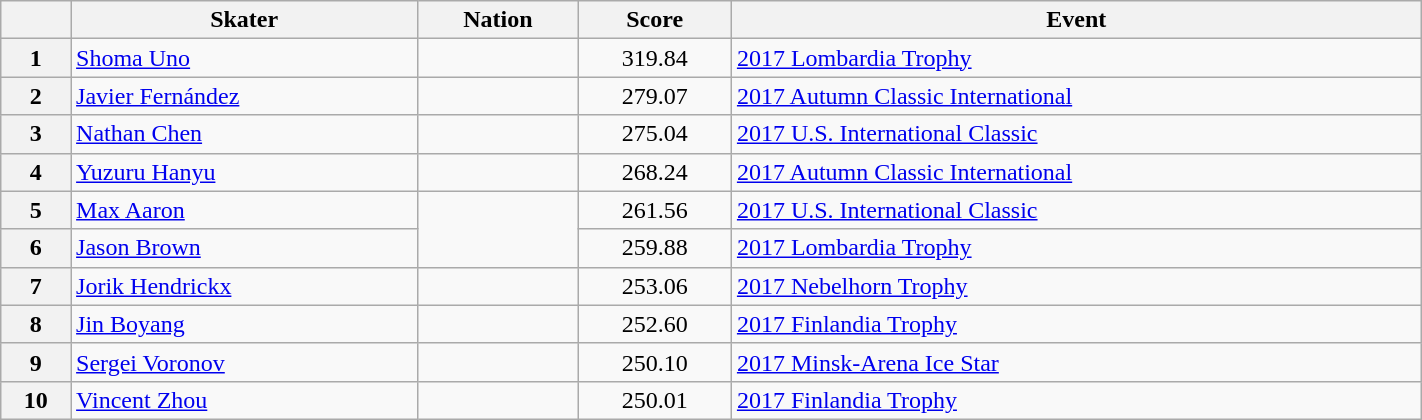<table class="wikitable sortable" style="text-align:left; width:75%">
<tr>
<th scope="col"></th>
<th scope="col">Skater</th>
<th scope="col">Nation</th>
<th scope="col">Score</th>
<th scope="col">Event</th>
</tr>
<tr>
<th scope="row">1</th>
<td><a href='#'>Shoma Uno</a></td>
<td></td>
<td style="text-align:center;">319.84</td>
<td><a href='#'>2017 Lombardia Trophy</a></td>
</tr>
<tr>
<th scope="row">2</th>
<td><a href='#'>Javier Fernández</a></td>
<td></td>
<td style="text-align:center;">279.07</td>
<td><a href='#'>2017 Autumn Classic International</a></td>
</tr>
<tr>
<th scope="row">3</th>
<td><a href='#'>Nathan Chen</a></td>
<td></td>
<td style="text-align:center;">275.04</td>
<td><a href='#'>2017 U.S. International Classic</a></td>
</tr>
<tr>
<th scope="row">4</th>
<td><a href='#'>Yuzuru Hanyu</a></td>
<td></td>
<td style="text-align:center;">268.24</td>
<td><a href='#'>2017 Autumn Classic International</a></td>
</tr>
<tr>
<th scope="row">5</th>
<td><a href='#'>Max Aaron</a></td>
<td rowspan="2"></td>
<td style="text-align:center;">261.56</td>
<td><a href='#'>2017 U.S. International Classic</a></td>
</tr>
<tr>
<th scope="row">6</th>
<td><a href='#'>Jason Brown</a></td>
<td style="text-align:center;">259.88</td>
<td><a href='#'>2017 Lombardia Trophy</a></td>
</tr>
<tr>
<th scope="row">7</th>
<td><a href='#'>Jorik Hendrickx</a></td>
<td></td>
<td style="text-align:center;">253.06</td>
<td><a href='#'>2017 Nebelhorn Trophy</a></td>
</tr>
<tr>
<th scope="row">8</th>
<td><a href='#'>Jin Boyang</a></td>
<td></td>
<td style="text-align:center;">252.60</td>
<td><a href='#'>2017 Finlandia Trophy</a></td>
</tr>
<tr>
<th scope="row">9</th>
<td><a href='#'>Sergei Voronov</a></td>
<td></td>
<td style="text-align:center;">250.10</td>
<td><a href='#'>2017 Minsk-Arena Ice Star</a></td>
</tr>
<tr>
<th scope="row">10</th>
<td><a href='#'>Vincent Zhou</a></td>
<td></td>
<td style="text-align:center;">250.01</td>
<td><a href='#'>2017 Finlandia Trophy</a></td>
</tr>
</table>
